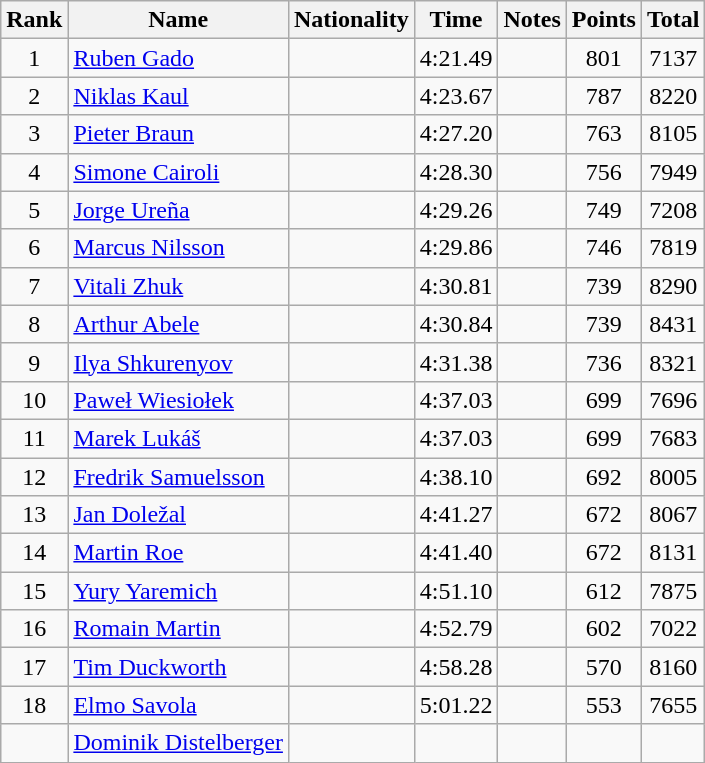<table class="wikitable sortable" style="text-align:center">
<tr>
<th>Rank</th>
<th>Name</th>
<th>Nationality</th>
<th>Time</th>
<th>Notes</th>
<th>Points</th>
<th>Total</th>
</tr>
<tr>
<td>1</td>
<td align=left><a href='#'>Ruben Gado</a></td>
<td align=left></td>
<td>4:21.49</td>
<td></td>
<td>801</td>
<td>7137</td>
</tr>
<tr>
<td>2</td>
<td align=left><a href='#'>Niklas Kaul</a></td>
<td align=left></td>
<td>4:23.67</td>
<td></td>
<td>787</td>
<td>8220</td>
</tr>
<tr>
<td>3</td>
<td align=left><a href='#'>Pieter Braun</a></td>
<td align=left></td>
<td>4:27.20</td>
<td></td>
<td>763</td>
<td>8105</td>
</tr>
<tr>
<td>4</td>
<td align=left><a href='#'>Simone Cairoli</a></td>
<td align=left></td>
<td>4:28.30</td>
<td></td>
<td>756</td>
<td>7949</td>
</tr>
<tr>
<td>5</td>
<td align=left><a href='#'>Jorge Ureña</a></td>
<td align=left></td>
<td>4:29.26</td>
<td></td>
<td>749</td>
<td>7208</td>
</tr>
<tr>
<td>6</td>
<td align=left><a href='#'>Marcus Nilsson</a></td>
<td align=left></td>
<td>4:29.86</td>
<td></td>
<td>746</td>
<td>7819</td>
</tr>
<tr>
<td>7</td>
<td align=left><a href='#'>Vitali Zhuk</a></td>
<td align=left></td>
<td>4:30.81</td>
<td></td>
<td>739</td>
<td>8290</td>
</tr>
<tr>
<td>8</td>
<td align=left><a href='#'>Arthur Abele</a></td>
<td align=left></td>
<td>4:30.84</td>
<td></td>
<td>739</td>
<td>8431</td>
</tr>
<tr>
<td>9</td>
<td align=left><a href='#'>Ilya Shkurenyov</a></td>
<td align=left></td>
<td>4:31.38</td>
<td></td>
<td>736</td>
<td>8321</td>
</tr>
<tr>
<td>10</td>
<td align=left><a href='#'>Paweł Wiesiołek</a></td>
<td align=left></td>
<td>4:37.03</td>
<td></td>
<td>699</td>
<td>7696</td>
</tr>
<tr>
<td>11</td>
<td align=left><a href='#'>Marek Lukáš</a></td>
<td align=left></td>
<td>4:37.03</td>
<td></td>
<td>699</td>
<td>7683</td>
</tr>
<tr>
<td>12</td>
<td align=left><a href='#'>Fredrik Samuelsson</a></td>
<td align=left></td>
<td>4:38.10</td>
<td></td>
<td>692</td>
<td>8005</td>
</tr>
<tr>
<td>13</td>
<td align=left><a href='#'>Jan Doležal</a></td>
<td align=left></td>
<td>4:41.27</td>
<td></td>
<td>672</td>
<td>8067</td>
</tr>
<tr>
<td>14</td>
<td align=left><a href='#'>Martin Roe</a></td>
<td align=left></td>
<td>4:41.40</td>
<td></td>
<td>672</td>
<td>8131</td>
</tr>
<tr>
<td>15</td>
<td align=left><a href='#'>Yury Yaremich</a></td>
<td align=left></td>
<td>4:51.10</td>
<td></td>
<td>612</td>
<td>7875</td>
</tr>
<tr>
<td>16</td>
<td align=left><a href='#'>Romain Martin</a></td>
<td align=left></td>
<td>4:52.79</td>
<td></td>
<td>602</td>
<td>7022</td>
</tr>
<tr>
<td>17</td>
<td align=left><a href='#'>Tim Duckworth</a></td>
<td align=left></td>
<td>4:58.28</td>
<td></td>
<td>570</td>
<td>8160</td>
</tr>
<tr>
<td>18</td>
<td align=left><a href='#'>Elmo Savola</a></td>
<td align=left></td>
<td>5:01.22</td>
<td></td>
<td>553</td>
<td>7655</td>
</tr>
<tr>
<td></td>
<td align=left><a href='#'>Dominik Distelberger</a></td>
<td align=left></td>
<td></td>
<td></td>
<td></td>
<td></td>
</tr>
</table>
